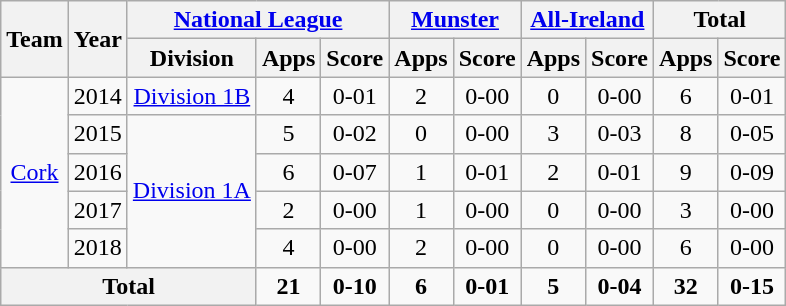<table class="wikitable" style="text-align:center">
<tr>
<th rowspan="2">Team</th>
<th rowspan="2">Year</th>
<th colspan="3"><a href='#'>National League</a></th>
<th colspan="2"><a href='#'>Munster</a></th>
<th colspan="2"><a href='#'>All-Ireland</a></th>
<th colspan="2">Total</th>
</tr>
<tr>
<th>Division</th>
<th>Apps</th>
<th>Score</th>
<th>Apps</th>
<th>Score</th>
<th>Apps</th>
<th>Score</th>
<th>Apps</th>
<th>Score</th>
</tr>
<tr>
<td rowspan="5"><a href='#'>Cork</a></td>
<td>2014</td>
<td rowspan="1"><a href='#'>Division 1B</a></td>
<td>4</td>
<td>0-01</td>
<td>2</td>
<td>0-00</td>
<td>0</td>
<td>0-00</td>
<td>6</td>
<td>0-01</td>
</tr>
<tr>
<td>2015</td>
<td rowspan="4"><a href='#'>Division 1A</a></td>
<td>5</td>
<td>0-02</td>
<td>0</td>
<td>0-00</td>
<td>3</td>
<td>0-03</td>
<td>8</td>
<td>0-05</td>
</tr>
<tr>
<td>2016</td>
<td>6</td>
<td>0-07</td>
<td>1</td>
<td>0-01</td>
<td>2</td>
<td>0-01</td>
<td>9</td>
<td>0-09</td>
</tr>
<tr>
<td>2017</td>
<td>2</td>
<td>0-00</td>
<td>1</td>
<td>0-00</td>
<td>0</td>
<td>0-00</td>
<td>3</td>
<td>0-00</td>
</tr>
<tr>
<td>2018</td>
<td>4</td>
<td>0-00</td>
<td>2</td>
<td>0-00</td>
<td>0</td>
<td>0-00</td>
<td>6</td>
<td>0-00</td>
</tr>
<tr>
<th colspan="3">Total</th>
<td><strong>21</strong></td>
<td><strong>0-10</strong></td>
<td><strong>6</strong></td>
<td><strong>0-01</strong></td>
<td><strong>5</strong></td>
<td><strong>0-04</strong></td>
<td><strong>32</strong></td>
<td><strong>0-15</strong></td>
</tr>
</table>
